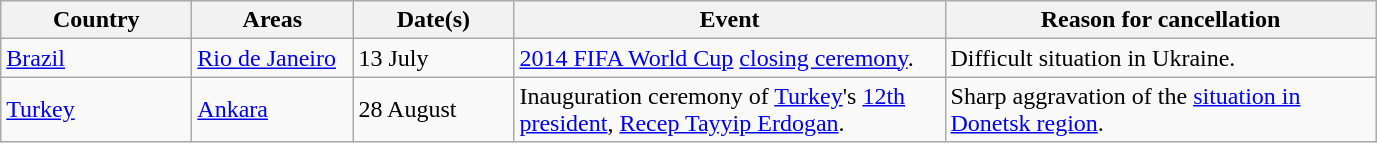<table class=wikitable>
<tr>
<th width=120>Country</th>
<th width=100>Areas</th>
<th width=100>Date(s)</th>
<th width=280>Event</th>
<th width=280>Reason for cancellation</th>
</tr>
<tr>
<td> <a href='#'>Brazil</a></td>
<td><a href='#'>Rio de Janeiro</a></td>
<td>13 July</td>
<td><a href='#'>2014 FIFA World Cup</a> <a href='#'>closing ceremony</a>.</td>
<td>Difficult situation in Ukraine.</td>
</tr>
<tr>
<td> <a href='#'>Turkey</a></td>
<td><a href='#'>Ankara</a></td>
<td>28 August</td>
<td>Inauguration ceremony of <a href='#'>Turkey</a>'s <a href='#'>12th president</a>, <a href='#'>Recep Tayyip Erdogan</a>.</td>
<td>Sharp aggravation of the <a href='#'>situation in Donetsk region</a>.</td>
</tr>
</table>
